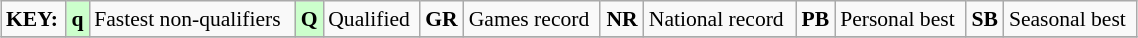<table class="wikitable" style="margin:0.5em auto; font-size:90%;position:relative;" width=60%>
<tr>
<td><strong>KEY:</strong></td>
<td bgcolor=ccffcc align=center><strong>q</strong></td>
<td>Fastest non-qualifiers</td>
<td bgcolor=ccffcc align=center><strong>Q</strong></td>
<td>Qualified</td>
<td align=center><strong>GR</strong></td>
<td>Games record</td>
<td align=center><strong>NR</strong></td>
<td>National record</td>
<td align=center><strong>PB</strong></td>
<td>Personal best</td>
<td align=center><strong>SB</strong></td>
<td>Seasonal best</td>
</tr>
<tr>
</tr>
</table>
